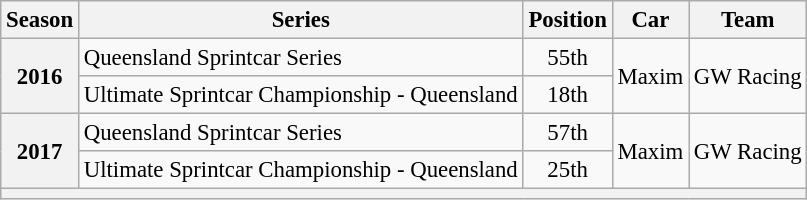<table class="wikitable" style="font-size: 95%;">
<tr>
<th>Season</th>
<th>Series</th>
<th>Position</th>
<th>Car</th>
<th>Team</th>
</tr>
<tr>
<th rowspan=2>2016</th>
<td>Queensland Sprintcar Series</td>
<td align=center>55th</td>
<td rowspan=2>Maxim</td>
<td rowspan=2>GW Racing</td>
</tr>
<tr>
<td>Ultimate Sprintcar Championship - Queensland</td>
<td align=center>18th</td>
</tr>
<tr>
<th rowspan=2>2017</th>
<td>Queensland Sprintcar Series</td>
<td align=center>57th</td>
<td rowspan=2>Maxim</td>
<td rowspan=2>GW Racing</td>
</tr>
<tr>
<td>Ultimate Sprintcar Championship - Queensland</td>
<td align=center>25th</td>
</tr>
<tr>
<th colspan=5></th>
</tr>
</table>
